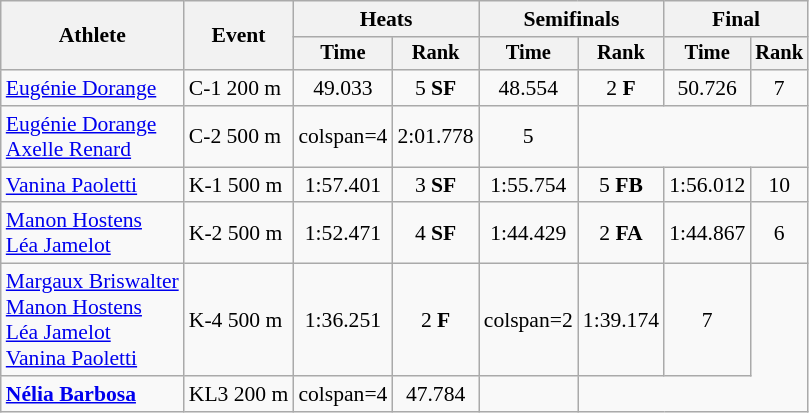<table class=wikitable style="font-size:90%">
<tr>
<th rowspan="2">Athlete</th>
<th rowspan="2">Event</th>
<th colspan=2>Heats</th>
<th colspan=2>Semifinals</th>
<th colspan=2>Final</th>
</tr>
<tr style="font-size:95%">
<th>Time</th>
<th>Rank</th>
<th>Time</th>
<th>Rank</th>
<th>Time</th>
<th>Rank</th>
</tr>
<tr align=center>
<td align=left><a href='#'>Eugénie Dorange</a></td>
<td align=left>C-1 200 m</td>
<td>49.033</td>
<td>5 <strong>SF</strong></td>
<td>48.554</td>
<td>2 <strong>F</strong></td>
<td>50.726</td>
<td>7</td>
</tr>
<tr align=center>
<td align=left><a href='#'>Eugénie Dorange</a><br><a href='#'>Axelle Renard</a></td>
<td align=left>C-2 500 m</td>
<td>colspan=4</td>
<td>2:01.778</td>
<td>5</td>
</tr>
<tr align=center>
<td align=left><a href='#'>Vanina Paoletti</a></td>
<td align=left>K-1 500 m</td>
<td>1:57.401</td>
<td>3 <strong>SF</strong></td>
<td>1:55.754</td>
<td>5 <strong>FB</strong></td>
<td>1:56.012</td>
<td>10</td>
</tr>
<tr align=center>
<td align=left><a href='#'>Manon Hostens</a><br><a href='#'>Léa Jamelot</a></td>
<td align=left>K-2 500 m</td>
<td>1:52.471</td>
<td>4 <strong>SF</strong></td>
<td>1:44.429</td>
<td>2 <strong>FA</strong></td>
<td>1:44.867</td>
<td>6</td>
</tr>
<tr align=center>
<td align=left><a href='#'>Margaux Briswalter</a><br><a href='#'>Manon Hostens</a><br><a href='#'>Léa Jamelot</a><br><a href='#'>Vanina Paoletti</a></td>
<td align=left>K-4 500 m</td>
<td>1:36.251</td>
<td>2 <strong>F</strong></td>
<td>colspan=2</td>
<td>1:39.174</td>
<td>7</td>
</tr>
<tr align=center>
<td align=left><strong><a href='#'>Nélia Barbosa</a></strong></td>
<td align=left>KL3 200 m</td>
<td>colspan=4</td>
<td>47.784</td>
<td></td>
</tr>
</table>
